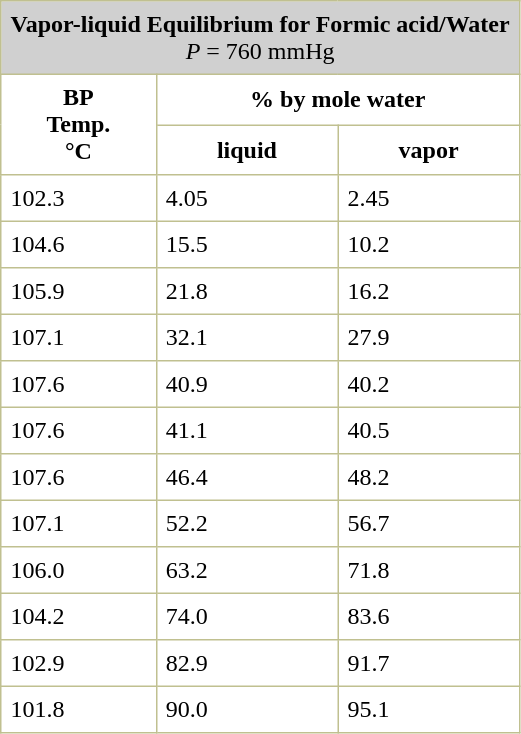<table border="1" cellspacing="0" cellpadding="6" style="margin: 0 0 0 0.5em; background: white; border-collapse: collapse; border-color: #C0C090;">
<tr>
<td bgcolor="#D0D0D0" align="center" colspan="3"><strong>Vapor-liquid Equilibrium for Formic acid/Water</strong><br><em>P</em> = 760 mmHg</td>
</tr>
<tr>
<th rowspan="2">BP<br>Temp.<br>°C</th>
<th colspan="2">% by mole water</th>
</tr>
<tr>
<th>liquid</th>
<th>vapor</th>
</tr>
<tr>
<td>102.3</td>
<td>4.05</td>
<td>2.45</td>
</tr>
<tr>
<td>104.6</td>
<td>15.5</td>
<td>10.2</td>
</tr>
<tr>
<td>105.9</td>
<td>21.8</td>
<td>16.2</td>
</tr>
<tr>
<td>107.1</td>
<td>32.1</td>
<td>27.9</td>
</tr>
<tr>
<td>107.6</td>
<td>40.9</td>
<td>40.2</td>
</tr>
<tr>
<td>107.6</td>
<td>41.1</td>
<td>40.5</td>
</tr>
<tr>
<td>107.6</td>
<td>46.4</td>
<td>48.2</td>
</tr>
<tr>
<td>107.1</td>
<td>52.2</td>
<td>56.7</td>
</tr>
<tr>
<td>106.0</td>
<td>63.2</td>
<td>71.8</td>
</tr>
<tr>
<td>104.2</td>
<td>74.0</td>
<td>83.6</td>
</tr>
<tr>
<td>102.9</td>
<td>82.9</td>
<td>91.7</td>
</tr>
<tr>
<td>101.8</td>
<td>90.0</td>
<td>95.1</td>
</tr>
</table>
